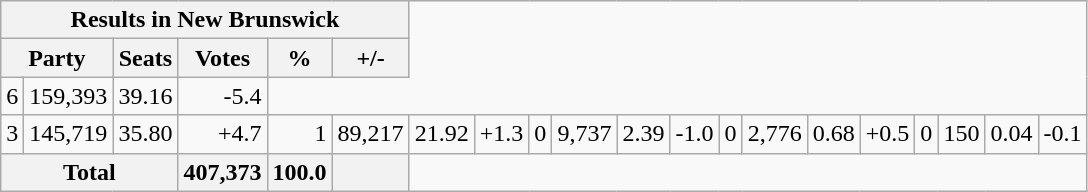<table class="wikitable">
<tr>
<th align="center" colspan=6>Results in New Brunswick</th>
</tr>
<tr>
<th align="centre" colspan=2>Party</th>
<th align="right">Seats</th>
<th align="right">Votes</th>
<th align="right">%</th>
<th align="right">+/-</th>
</tr>
<tr>
<td align="right">6</td>
<td align="right">159,393</td>
<td align="right">39.16</td>
<td align="right">-5.4</td>
</tr>
<tr>
<td align="right">3</td>
<td align="right">145,719</td>
<td align="right">35.80</td>
<td align="right">+4.7<br></td>
<td align="right">1</td>
<td align="right">89,217</td>
<td align="right">21.92</td>
<td align="right">+1.3<br></td>
<td align="right">0</td>
<td align="right">9,737</td>
<td align="right">2.39</td>
<td align="right">-1.0<br></td>
<td align="right">0</td>
<td align="right">2,776</td>
<td align="right">0.68</td>
<td align="right">+0.5<br></td>
<td align="right">0</td>
<td align="right">150</td>
<td align="right">0.04</td>
<td align="right">-0.1</td>
</tr>
<tr bgcolor="white">
<th align="left" colspan=3>Total</th>
<th align="right">407,373</th>
<th align="right">100.0</th>
<th align="right"></th>
</tr>
</table>
